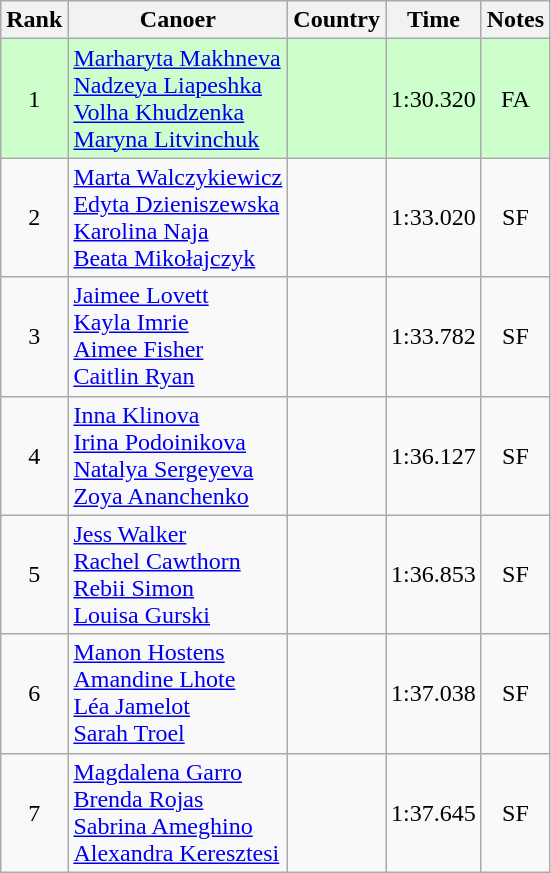<table class="wikitable" style="text-align:center;">
<tr>
<th>Rank</th>
<th>Canoer</th>
<th>Country</th>
<th>Time</th>
<th>Notes</th>
</tr>
<tr bgcolor=ccffcc>
<td>1</td>
<td align="left"><a href='#'>Marharyta Makhneva</a><br><a href='#'>Nadzeya Liapeshka</a><br><a href='#'>Volha Khudzenka</a><br><a href='#'>Maryna Litvinchuk</a></td>
<td align="left"></td>
<td>1:30.320</td>
<td>FA</td>
</tr>
<tr>
<td>2</td>
<td align="left"><a href='#'>Marta Walczykiewicz</a><br><a href='#'>Edyta Dzieniszewska</a><br><a href='#'>Karolina Naja</a><br><a href='#'>Beata Mikołajczyk</a></td>
<td align="left"></td>
<td>1:33.020</td>
<td>SF</td>
</tr>
<tr>
<td>3</td>
<td align="left"><a href='#'>Jaimee Lovett</a><br><a href='#'>Kayla Imrie</a><br><a href='#'>Aimee Fisher</a><br><a href='#'>Caitlin Ryan</a></td>
<td align="left"></td>
<td>1:33.782</td>
<td>SF</td>
</tr>
<tr>
<td>4</td>
<td align="left"><a href='#'>Inna Klinova</a><br><a href='#'>Irina Podoinikova</a><br><a href='#'>Natalya Sergeyeva</a><br><a href='#'>Zoya Ananchenko</a></td>
<td align="left"></td>
<td>1:36.127</td>
<td>SF</td>
</tr>
<tr>
<td>5</td>
<td align="left"><a href='#'>Jess Walker</a><br><a href='#'>Rachel Cawthorn</a><br><a href='#'>Rebii Simon</a><br><a href='#'>Louisa Gurski</a></td>
<td align="left"></td>
<td>1:36.853</td>
<td>SF</td>
</tr>
<tr>
<td>6</td>
<td align="left"><a href='#'>Manon Hostens</a><br><a href='#'>Amandine Lhote</a><br><a href='#'>Léa Jamelot</a><br><a href='#'>Sarah Troel</a></td>
<td align="left"></td>
<td>1:37.038</td>
<td>SF</td>
</tr>
<tr>
<td>7</td>
<td align="left"><a href='#'>Magdalena Garro</a><br><a href='#'>Brenda Rojas</a><br><a href='#'>Sabrina Ameghino</a><br><a href='#'>Alexandra Keresztesi</a></td>
<td align="left"></td>
<td>1:37.645</td>
<td>SF</td>
</tr>
</table>
